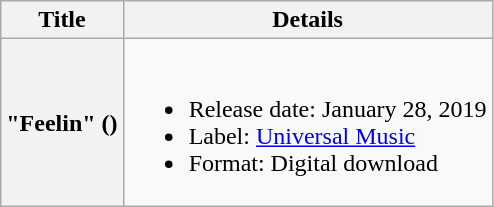<table class="wikitable plainrowheaders">
<tr>
<th scope="col">Title</th>
<th scope="col">Details</th>
</tr>
<tr>
<th scope="row">"Feelin" ()</th>
<td><br><ul><li>Release date: January 28, 2019</li><li>Label: <a href='#'>Universal Music</a></li><li>Format: Digital download</li></ul></td>
</tr>
</table>
